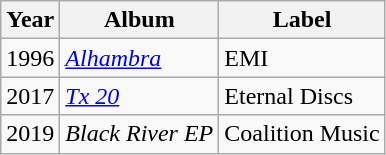<table class="wikitable">
<tr>
<th align="center">Year</th>
<th align="center">Album</th>
<th align="center">Label</th>
</tr>
<tr>
<td>1996</td>
<td><em><a href='#'>Alhambra</a></em></td>
<td>EMI</td>
</tr>
<tr>
<td>2017</td>
<td><em><a href='#'>Tx 20</a></em></td>
<td>Eternal Discs</td>
</tr>
<tr>
<td>2019</td>
<td><em>Black River EP</em></td>
<td>Coalition Music</td>
</tr>
</table>
